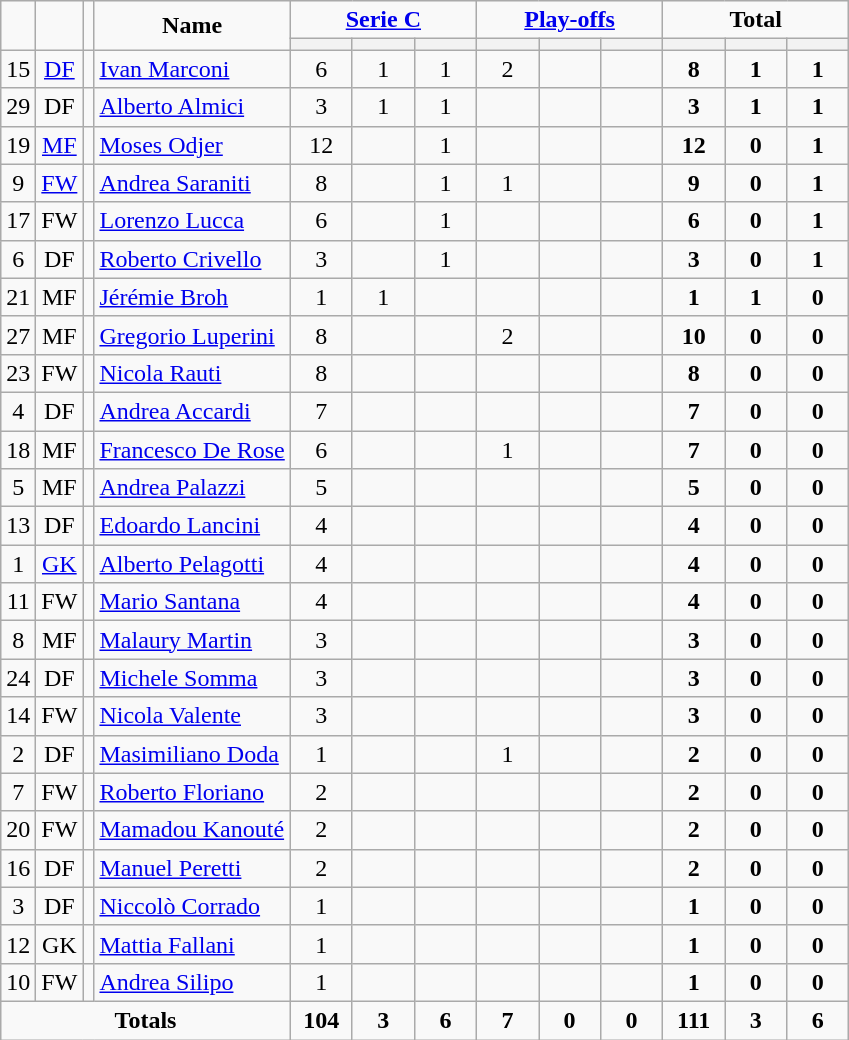<table class="wikitable" style="text-align:center;">
<tr>
<td rowspan="2" !width=15><strong></strong></td>
<td rowspan="2" !width=15><strong></strong></td>
<td rowspan="2" !width=15><strong></strong></td>
<td rowspan="2" !width=120><strong>Name</strong></td>
<td colspan="3"><strong><a href='#'>Serie C</a></strong></td>
<td colspan="3"><strong><a href='#'>Play-offs</a></strong></td>
<td colspan="3"><strong>Total</strong></td>
</tr>
<tr>
<th width=34; background:#fe9;"></th>
<th width=34; background:#fe9;"></th>
<th width=34; background:#ff8888;"></th>
<th width=34; background:#fe9;"></th>
<th width=34; background:#fe9;"></th>
<th width=34; background:#ff8888;"></th>
<th width=34; background:#fe9;"></th>
<th width=34; background:#fe9;"></th>
<th width=34; background:#ff8888;"></th>
</tr>
<tr>
<td>15</td>
<td><a href='#'>DF</a></td>
<td></td>
<td align=left><a href='#'>Ivan Marconi</a></td>
<td>6</td>
<td>1</td>
<td>1</td>
<td>2</td>
<td></td>
<td></td>
<td><strong>8</strong></td>
<td><strong>1</strong></td>
<td><strong>1</strong></td>
</tr>
<tr>
<td>29</td>
<td>DF</td>
<td></td>
<td align=left><a href='#'>Alberto Almici</a></td>
<td>3</td>
<td>1</td>
<td>1</td>
<td></td>
<td></td>
<td></td>
<td><strong>3</strong></td>
<td><strong>1</strong></td>
<td><strong>1</strong></td>
</tr>
<tr>
<td>19</td>
<td><a href='#'>MF</a></td>
<td></td>
<td align=left><a href='#'>Moses Odjer</a></td>
<td>12</td>
<td></td>
<td>1</td>
<td></td>
<td></td>
<td></td>
<td><strong>12</strong></td>
<td><strong>0</strong></td>
<td><strong>1</strong></td>
</tr>
<tr>
<td>9</td>
<td><a href='#'>FW</a></td>
<td></td>
<td align=left><a href='#'>Andrea Saraniti</a></td>
<td>8</td>
<td></td>
<td>1</td>
<td>1</td>
<td></td>
<td></td>
<td><strong>9</strong></td>
<td><strong>0</strong></td>
<td><strong>1</strong></td>
</tr>
<tr>
<td>17</td>
<td>FW</td>
<td></td>
<td align=left><a href='#'>Lorenzo Lucca</a></td>
<td>6</td>
<td></td>
<td>1</td>
<td></td>
<td></td>
<td></td>
<td><strong>6</strong></td>
<td><strong>0</strong></td>
<td><strong>1</strong></td>
</tr>
<tr>
<td>6</td>
<td>DF</td>
<td></td>
<td align=left><a href='#'>Roberto Crivello</a></td>
<td>3</td>
<td></td>
<td>1</td>
<td></td>
<td></td>
<td></td>
<td><strong>3</strong></td>
<td><strong>0</strong></td>
<td><strong>1</strong></td>
</tr>
<tr>
<td>21</td>
<td>MF</td>
<td></td>
<td align=left><a href='#'>Jérémie Broh</a></td>
<td>1</td>
<td>1</td>
<td></td>
<td></td>
<td></td>
<td></td>
<td><strong>1</strong></td>
<td><strong>1</strong></td>
<td><strong>0</strong></td>
</tr>
<tr>
<td>27</td>
<td>MF</td>
<td></td>
<td align=left><a href='#'>Gregorio Luperini</a></td>
<td>8</td>
<td></td>
<td></td>
<td>2</td>
<td></td>
<td></td>
<td><strong>10</strong></td>
<td><strong>0</strong></td>
<td><strong>0</strong></td>
</tr>
<tr>
<td>23</td>
<td>FW</td>
<td></td>
<td align=left><a href='#'>Nicola Rauti</a></td>
<td>8</td>
<td></td>
<td></td>
<td></td>
<td></td>
<td></td>
<td><strong>8</strong></td>
<td><strong>0</strong></td>
<td><strong>0</strong></td>
</tr>
<tr>
<td>4</td>
<td>DF</td>
<td></td>
<td align=left><a href='#'>Andrea Accardi</a></td>
<td>7</td>
<td></td>
<td></td>
<td></td>
<td></td>
<td></td>
<td><strong>7</strong></td>
<td><strong>0</strong></td>
<td><strong>0</strong></td>
</tr>
<tr>
<td>18</td>
<td>MF</td>
<td></td>
<td align=left><a href='#'>Francesco De Rose</a></td>
<td>6</td>
<td></td>
<td></td>
<td>1</td>
<td></td>
<td></td>
<td><strong>7</strong></td>
<td><strong>0</strong></td>
<td><strong>0</strong></td>
</tr>
<tr>
<td>5</td>
<td>MF</td>
<td></td>
<td align=left><a href='#'>Andrea Palazzi</a></td>
<td>5</td>
<td></td>
<td></td>
<td></td>
<td></td>
<td></td>
<td><strong>5</strong></td>
<td><strong>0</strong></td>
<td><strong>0</strong></td>
</tr>
<tr>
<td>13</td>
<td>DF</td>
<td></td>
<td align=left><a href='#'>Edoardo Lancini</a></td>
<td>4</td>
<td></td>
<td></td>
<td></td>
<td></td>
<td></td>
<td><strong>4</strong></td>
<td><strong>0</strong></td>
<td><strong>0</strong></td>
</tr>
<tr>
<td>1</td>
<td><a href='#'>GK</a></td>
<td></td>
<td align=left><a href='#'>Alberto Pelagotti</a></td>
<td>4</td>
<td></td>
<td></td>
<td></td>
<td></td>
<td></td>
<td><strong>4</strong></td>
<td><strong>0</strong></td>
<td><strong>0</strong></td>
</tr>
<tr>
<td>11</td>
<td>FW</td>
<td></td>
<td align=left><a href='#'>Mario Santana</a></td>
<td>4</td>
<td></td>
<td></td>
<td></td>
<td></td>
<td></td>
<td><strong>4</strong></td>
<td><strong>0</strong></td>
<td><strong>0</strong></td>
</tr>
<tr>
<td>8</td>
<td>MF</td>
<td></td>
<td align=left><a href='#'>Malaury Martin</a></td>
<td>3</td>
<td></td>
<td></td>
<td></td>
<td></td>
<td></td>
<td><strong>3</strong></td>
<td><strong>0</strong></td>
<td><strong>0</strong></td>
</tr>
<tr>
<td>24</td>
<td>DF</td>
<td></td>
<td align=left><a href='#'>Michele Somma</a></td>
<td>3</td>
<td></td>
<td></td>
<td></td>
<td></td>
<td></td>
<td><strong>3</strong></td>
<td><strong>0</strong></td>
<td><strong>0</strong></td>
</tr>
<tr>
<td>14</td>
<td>FW</td>
<td></td>
<td align=left><a href='#'>Nicola Valente</a></td>
<td>3</td>
<td></td>
<td></td>
<td></td>
<td></td>
<td></td>
<td><strong>3</strong></td>
<td><strong>0</strong></td>
<td><strong>0</strong></td>
</tr>
<tr>
<td>2</td>
<td>DF</td>
<td></td>
<td align=left><a href='#'>Masimiliano Doda</a></td>
<td>1</td>
<td></td>
<td></td>
<td>1</td>
<td></td>
<td></td>
<td><strong>2</strong></td>
<td><strong>0</strong></td>
<td><strong>0</strong></td>
</tr>
<tr>
<td>7</td>
<td>FW</td>
<td></td>
<td align=left><a href='#'>Roberto Floriano</a></td>
<td>2</td>
<td></td>
<td></td>
<td></td>
<td></td>
<td></td>
<td><strong>2</strong></td>
<td><strong>0</strong></td>
<td><strong>0</strong></td>
</tr>
<tr>
<td>20</td>
<td>FW</td>
<td></td>
<td align=left><a href='#'>Mamadou Kanouté</a></td>
<td>2</td>
<td></td>
<td></td>
<td></td>
<td></td>
<td></td>
<td><strong>2</strong></td>
<td><strong>0</strong></td>
<td><strong>0</strong></td>
</tr>
<tr>
<td>16</td>
<td>DF</td>
<td></td>
<td align=left><a href='#'>Manuel Peretti</a></td>
<td>2</td>
<td></td>
<td></td>
<td></td>
<td></td>
<td></td>
<td><strong>2</strong></td>
<td><strong>0</strong></td>
<td><strong>0</strong></td>
</tr>
<tr>
<td>3</td>
<td>DF</td>
<td></td>
<td align=left><a href='#'>Niccolò Corrado</a></td>
<td>1</td>
<td></td>
<td></td>
<td></td>
<td></td>
<td></td>
<td><strong>1</strong></td>
<td><strong>0</strong></td>
<td><strong>0</strong></td>
</tr>
<tr>
<td>12</td>
<td>GK</td>
<td></td>
<td align=left><a href='#'>Mattia Fallani</a></td>
<td>1</td>
<td></td>
<td></td>
<td></td>
<td></td>
<td></td>
<td><strong>1</strong></td>
<td><strong>0</strong></td>
<td><strong>0</strong></td>
</tr>
<tr>
<td>10</td>
<td>FW</td>
<td></td>
<td align=left><a href='#'>Andrea Silipo</a></td>
<td>1</td>
<td></td>
<td></td>
<td></td>
<td></td>
<td></td>
<td><strong>1</strong></td>
<td><strong>0</strong></td>
<td><strong>0</strong></td>
</tr>
<tr>
<td colspan=4><strong>Totals</strong></td>
<td><strong>104</strong></td>
<td><strong>3</strong></td>
<td><strong>6</strong></td>
<td><strong>7</strong></td>
<td><strong>0</strong></td>
<td><strong>0</strong></td>
<td><strong>111</strong></td>
<td><strong>3</strong></td>
<td><strong>6</strong></td>
</tr>
</table>
